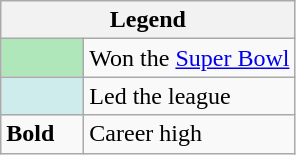<table class="wikitable">
<tr>
<th colspan="2">Legend</th>
</tr>
<tr>
<td style="background:#afe6ba; width:3em;"></td>
<td>Won the <a href='#'>Super Bowl</a></td>
</tr>
<tr>
<td style="background:#cfecec; width:3em;"></td>
<td>Led the league</td>
</tr>
<tr>
<td><strong>Bold</strong></td>
<td>Career high</td>
</tr>
</table>
